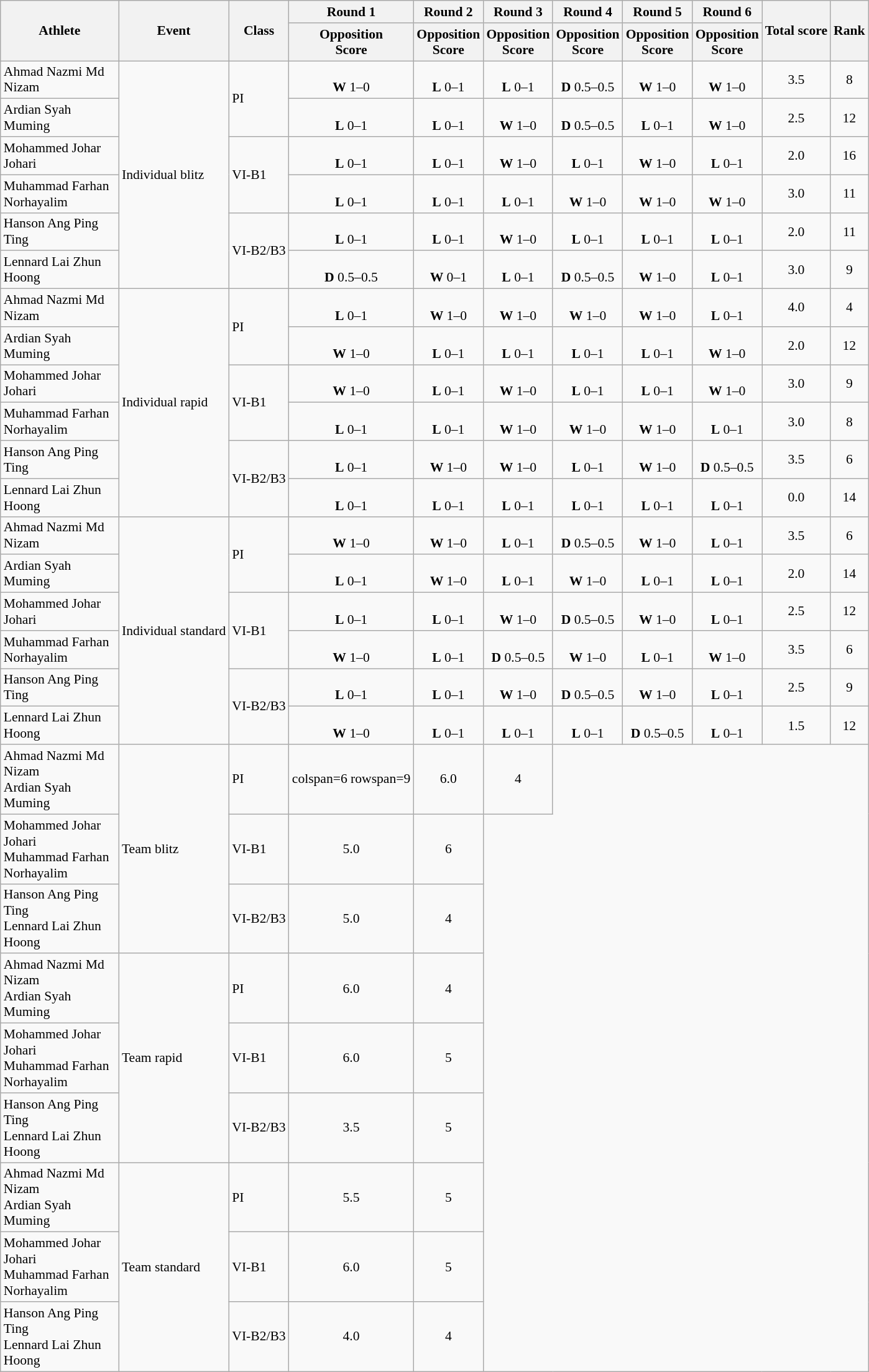<table class="wikitable" style="text-align:center; font-size:90%">
<tr>
<th rowspan=2 width=120>Athlete</th>
<th rowspan=2>Event</th>
<th rowspan=2>Class</th>
<th>Round 1</th>
<th>Round 2</th>
<th>Round 3</th>
<th>Round 4</th>
<th>Round 5</th>
<th>Round 6</th>
<th rowspan=2>Total score</th>
<th rowspan=2>Rank</th>
</tr>
<tr>
<th>Opposition<br>Score</th>
<th>Opposition<br>Score</th>
<th>Opposition<br>Score</th>
<th>Opposition<br>Score</th>
<th>Opposition<br>Score</th>
<th>Opposition<br>Score</th>
</tr>
<tr>
<td align="left">Ahmad Nazmi Md Nizam</td>
<td rowspan=6 align=left>Individual blitz</td>
<td rowspan=2 align=left>PI</td>
<td><br><strong>W</strong> 1–0</td>
<td><br><strong>L</strong> 0–1</td>
<td><br><strong>L</strong> 0–1</td>
<td><br><strong>D</strong> 0.5–0.5</td>
<td><br><strong>W</strong> 1–0</td>
<td><br><strong>W</strong> 1–0</td>
<td>3.5</td>
<td>8</td>
</tr>
<tr>
<td align="left">Ardian Syah Muming</td>
<td><br><strong>L</strong> 0–1</td>
<td><br><strong>L</strong> 0–1</td>
<td><br><strong>W</strong> 1–0</td>
<td><br><strong>D</strong> 0.5–0.5</td>
<td><br><strong>L</strong> 0–1</td>
<td><br><strong>W</strong> 1–0</td>
<td>2.5</td>
<td>12</td>
</tr>
<tr>
<td align="left">Mohammed Johar Johari</td>
<td rowspan=2 align=left>VI-B1</td>
<td><br><strong>L</strong> 0–1</td>
<td><br><strong>L</strong> 0–1</td>
<td><br><strong>W</strong> 1–0</td>
<td><br><strong>L</strong> 0–1</td>
<td><br><strong>W</strong> 1–0</td>
<td><br><strong>L</strong> 0–1</td>
<td>2.0</td>
<td>16</td>
</tr>
<tr>
<td align="left">Muhammad Farhan Norhayalim</td>
<td><br><strong>L</strong> 0–1</td>
<td><br><strong>L</strong> 0–1</td>
<td><br><strong>L</strong> 0–1</td>
<td><br><strong>W</strong> 1–0</td>
<td><br><strong>W</strong> 1–0</td>
<td><br><strong>W</strong> 1–0</td>
<td>3.0</td>
<td>11</td>
</tr>
<tr>
<td align="left">Hanson Ang Ping Ting</td>
<td rowspan=2 align=left>VI-B2/B3</td>
<td><br><strong>L</strong> 0–1</td>
<td><br><strong>L</strong> 0–1</td>
<td><br><strong>W</strong> 1–0</td>
<td><br><strong>L</strong> 0–1</td>
<td><br><strong>L</strong> 0–1</td>
<td><br><strong>L</strong> 0–1</td>
<td>2.0</td>
<td>11</td>
</tr>
<tr>
<td align="left">Lennard Lai Zhun Hoong</td>
<td><br><strong>D</strong> 0.5–0.5</td>
<td><br><strong>W</strong> 0–1</td>
<td><br><strong>L</strong> 0–1</td>
<td><br><strong>D</strong> 0.5–0.5</td>
<td><br><strong>W</strong> 1–0</td>
<td><br><strong>L</strong> 0–1</td>
<td>3.0</td>
<td>9</td>
</tr>
<tr>
<td align="left">Ahmad Nazmi Md Nizam</td>
<td rowspan=6 align=left>Individual rapid</td>
<td rowspan=2 align=left>PI</td>
<td><br><strong>L</strong> 0–1</td>
<td><br><strong>W</strong> 1–0</td>
<td><br><strong>W</strong> 1–0</td>
<td><br><strong>W</strong> 1–0</td>
<td><br><strong>W</strong> 1–0</td>
<td><br><strong>L</strong> 0–1</td>
<td>4.0</td>
<td>4</td>
</tr>
<tr>
<td align="left">Ardian Syah Muming</td>
<td><br><strong>W</strong> 1–0</td>
<td><br><strong>L</strong> 0–1</td>
<td><br><strong>L</strong> 0–1</td>
<td><br><strong>L</strong> 0–1</td>
<td><br><strong>L</strong> 0–1</td>
<td><br><strong>W</strong> 1–0</td>
<td>2.0</td>
<td>12</td>
</tr>
<tr>
<td align="left">Mohammed Johar Johari</td>
<td rowspan=2 align=left>VI-B1</td>
<td><br><strong>W</strong> 1–0</td>
<td><br><strong>L</strong> 0–1</td>
<td><br><strong>W</strong> 1–0</td>
<td><br><strong>L</strong> 0–1</td>
<td><br><strong>L</strong> 0–1</td>
<td><br><strong>W</strong> 1–0</td>
<td>3.0</td>
<td>9</td>
</tr>
<tr>
<td align="left">Muhammad Farhan Norhayalim</td>
<td><br><strong>L</strong> 0–1</td>
<td><br><strong>L</strong> 0–1</td>
<td><br><strong>W</strong> 1–0</td>
<td><br><strong>W</strong> 1–0</td>
<td><br><strong>W</strong> 1–0</td>
<td><br><strong>L</strong> 0–1</td>
<td>3.0</td>
<td>8</td>
</tr>
<tr>
<td align="left">Hanson Ang Ping Ting</td>
<td rowspan=2 align=left>VI-B2/B3</td>
<td><br><strong>L</strong> 0–1</td>
<td><br><strong>W</strong> 1–0</td>
<td><br><strong>W</strong> 1–0</td>
<td><br><strong>L</strong> 0–1</td>
<td><br><strong>W</strong> 1–0</td>
<td><br><strong>D</strong> 0.5–0.5</td>
<td>3.5</td>
<td>6</td>
</tr>
<tr>
<td align="left">Lennard Lai Zhun Hoong</td>
<td><br><strong>L</strong> 0–1</td>
<td><br><strong>L</strong> 0–1</td>
<td><br><strong>L</strong> 0–1</td>
<td><br><strong>L</strong> 0–1</td>
<td><br><strong>L</strong> 0–1</td>
<td><br><strong>L</strong> 0–1</td>
<td>0.0</td>
<td>14</td>
</tr>
<tr>
<td align="left">Ahmad Nazmi Md Nizam</td>
<td rowspan=6 align=left>Individual standard</td>
<td rowspan=2 align=left>PI</td>
<td><br><strong>W</strong> 1–0</td>
<td><br><strong>W</strong> 1–0</td>
<td><br><strong>L</strong> 0–1</td>
<td><br><strong>D</strong> 0.5–0.5</td>
<td><br><strong>W</strong> 1–0</td>
<td><br><strong>L</strong> 0–1</td>
<td>3.5</td>
<td>6</td>
</tr>
<tr>
<td align="left">Ardian Syah Muming</td>
<td><br><strong>L</strong> 0–1</td>
<td><br><strong>W</strong> 1–0</td>
<td><br><strong>L</strong> 0–1</td>
<td><br><strong>W</strong> 1–0</td>
<td><br><strong>L</strong> 0–1</td>
<td><br><strong>L</strong> 0–1</td>
<td>2.0</td>
<td>14</td>
</tr>
<tr>
<td align="left">Mohammed Johar Johari</td>
<td rowspan=2 align=left>VI-B1</td>
<td><br><strong>L</strong> 0–1</td>
<td><br><strong>L</strong> 0–1</td>
<td><br><strong>W</strong> 1–0</td>
<td><br><strong>D</strong> 0.5–0.5</td>
<td><br><strong>W</strong> 1–0</td>
<td><br><strong>L</strong> 0–1</td>
<td>2.5</td>
<td>12</td>
</tr>
<tr>
<td align="left">Muhammad Farhan Norhayalim</td>
<td><br><strong>W</strong> 1–0</td>
<td><br><strong>L</strong> 0–1</td>
<td><br><strong>D</strong> 0.5–0.5</td>
<td><br><strong>W</strong> 1–0</td>
<td><br><strong>L</strong> 0–1</td>
<td><br><strong>W</strong> 1–0</td>
<td>3.5</td>
<td>6</td>
</tr>
<tr>
<td align="left">Hanson Ang Ping Ting</td>
<td rowspan=2 align=left>VI-B2/B3</td>
<td><br><strong>L</strong> 0–1</td>
<td><br><strong>L</strong> 0–1</td>
<td><br><strong>W</strong> 1–0</td>
<td><br><strong>D</strong> 0.5–0.5</td>
<td><br><strong>W</strong> 1–0</td>
<td><br><strong>L</strong> 0–1</td>
<td>2.5</td>
<td>9</td>
</tr>
<tr>
<td align="left">Lennard Lai Zhun Hoong</td>
<td><br><strong>W</strong> 1–0</td>
<td><br><strong>L</strong> 0–1</td>
<td><br><strong>L</strong> 0–1</td>
<td><br><strong>L</strong> 0–1</td>
<td><br><strong>D</strong> 0.5–0.5</td>
<td><br><strong>L</strong> 0–1</td>
<td>1.5</td>
<td>12</td>
</tr>
<tr>
<td align="left">Ahmad Nazmi Md Nizam<br>Ardian Syah Muming</td>
<td rowspan=3 align=left>Team blitz</td>
<td align="left">PI</td>
<td>colspan=6 rowspan=9 </td>
<td>6.0</td>
<td>4</td>
</tr>
<tr>
<td align="left">Mohammed Johar Johari<br>Muhammad Farhan Norhayalim</td>
<td align="left">VI-B1</td>
<td>5.0</td>
<td>6</td>
</tr>
<tr>
<td align="left">Hanson Ang Ping Ting<br>Lennard Lai Zhun Hoong</td>
<td align="left">VI-B2/B3</td>
<td>5.0</td>
<td>4</td>
</tr>
<tr>
<td align="left">Ahmad Nazmi Md Nizam<br>Ardian Syah Muming</td>
<td rowspan=3 align=left>Team rapid</td>
<td align="left">PI</td>
<td>6.0</td>
<td>4</td>
</tr>
<tr>
<td align="left">Mohammed Johar Johari<br>Muhammad Farhan Norhayalim</td>
<td align="left">VI-B1</td>
<td>6.0</td>
<td>5</td>
</tr>
<tr>
<td align="left">Hanson Ang Ping Ting<br>Lennard Lai Zhun Hoong</td>
<td align="left">VI-B2/B3</td>
<td>3.5</td>
<td>5</td>
</tr>
<tr>
<td align="left">Ahmad Nazmi Md Nizam<br>Ardian Syah Muming</td>
<td rowspan=3 align=left>Team standard</td>
<td align="left">PI</td>
<td>5.5</td>
<td>5</td>
</tr>
<tr>
<td align="left">Mohammed Johar Johari<br>Muhammad Farhan Norhayalim</td>
<td align="left">VI-B1</td>
<td>6.0</td>
<td>5</td>
</tr>
<tr>
<td align="left">Hanson Ang Ping Ting<br>Lennard Lai Zhun Hoong</td>
<td align="left">VI-B2/B3</td>
<td>4.0</td>
<td>4</td>
</tr>
</table>
